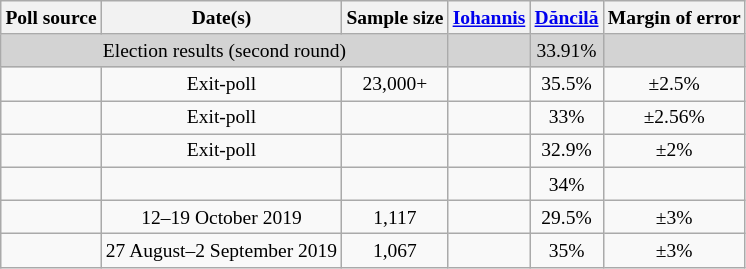<table class="wikitable" style="text-align:center;font-size:small;">
<tr>
<th>Poll source</th>
<th>Date(s)</th>
<th>Sample size</th>
<th><a href='#'>Iohannis</a></th>
<th><a href='#'>Dăncilă</a></th>
<th>Margin of error</th>
</tr>
<tr style="background:lightgrey;">
<td colspan="3"> Election results (second round)</td>
<td></td>
<td>33.91%</td>
<td></td>
</tr>
<tr>
<td></td>
<td>Exit-poll</td>
<td>23,000+</td>
<td></td>
<td>35.5%</td>
<td>±2.5%</td>
</tr>
<tr>
<td></td>
<td>Exit-poll</td>
<td></td>
<td></td>
<td>33%</td>
<td>±2.56%</td>
</tr>
<tr>
<td></td>
<td>Exit-poll</td>
<td></td>
<td></td>
<td>32.9%</td>
<td>±2%</td>
</tr>
<tr>
<td></td>
<td></td>
<td></td>
<td></td>
<td>34%</td>
<td></td>
</tr>
<tr>
<td></td>
<td>12–19 October 2019</td>
<td>1,117</td>
<td></td>
<td>29.5%</td>
<td>±3%</td>
</tr>
<tr>
<td></td>
<td>27 August–2 September 2019</td>
<td>1,067</td>
<td></td>
<td>35%</td>
<td>±3%</td>
</tr>
</table>
